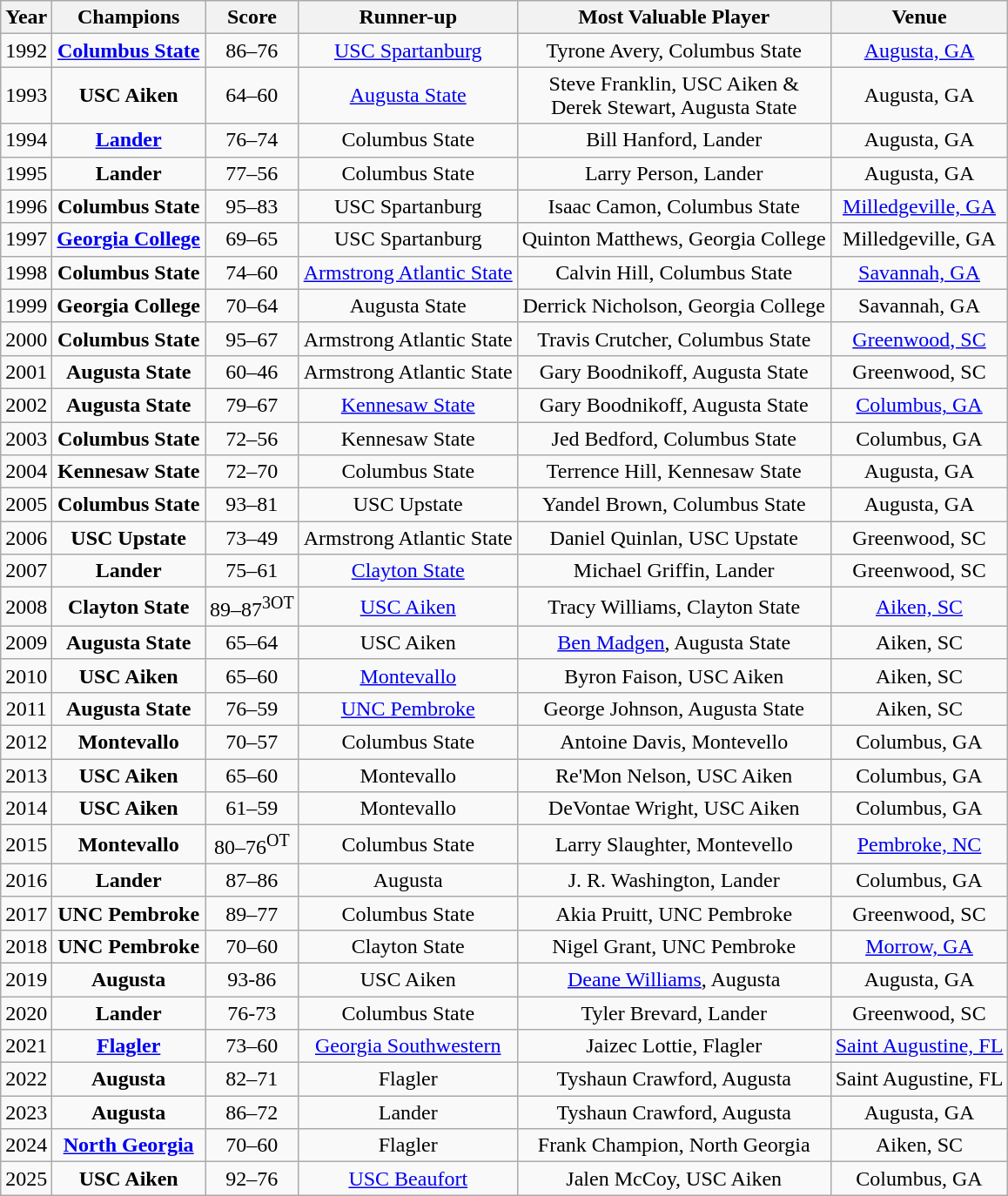<table class="wikitable sortable">
<tr>
<th>Year</th>
<th>Champions</th>
<th>Score</th>
<th>Runner-up</th>
<th>Most Valuable Player</th>
<th>Venue</th>
</tr>
<tr align=center>
<td>1992</td>
<td><strong><a href='#'>Columbus State</a></strong></td>
<td>86–76</td>
<td><a href='#'>USC Spartanburg</a></td>
<td>Tyrone Avery, Columbus State</td>
<td><a href='#'>Augusta, GA</a></td>
</tr>
<tr align=center>
<td>1993</td>
<td><strong>USC Aiken</strong></td>
<td>64–60</td>
<td><a href='#'>Augusta State</a></td>
<td>Steve Franklin, USC Aiken &<br>Derek Stewart, Augusta State</td>
<td>Augusta, GA</td>
</tr>
<tr align=center>
<td>1994</td>
<td><strong><a href='#'>Lander</a></strong></td>
<td>76–74</td>
<td>Columbus State</td>
<td>Bill Hanford, Lander</td>
<td>Augusta, GA</td>
</tr>
<tr align=center>
<td>1995</td>
<td><strong>Lander</strong></td>
<td>77–56</td>
<td>Columbus State</td>
<td>Larry Person, Lander</td>
<td>Augusta, GA</td>
</tr>
<tr align=center>
<td>1996</td>
<td><strong>Columbus State</strong></td>
<td>95–83</td>
<td>USC Spartanburg</td>
<td>Isaac Camon, Columbus State</td>
<td><a href='#'>Milledgeville, GA</a></td>
</tr>
<tr align=center>
<td>1997</td>
<td><strong><a href='#'>Georgia College</a></strong></td>
<td>69–65</td>
<td>USC Spartanburg</td>
<td>Quinton Matthews, Georgia College</td>
<td>Milledgeville, GA</td>
</tr>
<tr align=center>
<td>1998</td>
<td><strong>Columbus State</strong></td>
<td>74–60</td>
<td><a href='#'>Armstrong Atlantic State</a></td>
<td>Calvin Hill, Columbus State</td>
<td><a href='#'>Savannah, GA</a></td>
</tr>
<tr align=center>
<td>1999</td>
<td><strong>Georgia College</strong></td>
<td>70–64</td>
<td>Augusta State</td>
<td>Derrick Nicholson, Georgia College</td>
<td>Savannah, GA</td>
</tr>
<tr align=center>
<td>2000</td>
<td><strong>Columbus State</strong></td>
<td>95–67</td>
<td>Armstrong Atlantic State</td>
<td>Travis Crutcher, Columbus State</td>
<td><a href='#'>Greenwood, SC</a></td>
</tr>
<tr align=center>
<td>2001</td>
<td><strong>Augusta State</strong></td>
<td>60–46</td>
<td>Armstrong Atlantic State</td>
<td>Gary Boodnikoff, Augusta State</td>
<td>Greenwood, SC</td>
</tr>
<tr align=center>
<td>2002</td>
<td><strong>Augusta State</strong></td>
<td>79–67</td>
<td><a href='#'>Kennesaw State</a></td>
<td>Gary Boodnikoff, Augusta State</td>
<td><a href='#'>Columbus, GA</a></td>
</tr>
<tr align=center>
<td>2003</td>
<td><strong>Columbus State</strong></td>
<td>72–56</td>
<td>Kennesaw State</td>
<td>Jed Bedford, Columbus State</td>
<td>Columbus, GA</td>
</tr>
<tr align=center>
<td>2004</td>
<td><strong>Kennesaw State</strong></td>
<td>72–70</td>
<td>Columbus State</td>
<td>Terrence Hill, Kennesaw State</td>
<td>Augusta, GA</td>
</tr>
<tr align=center>
<td>2005</td>
<td><strong>Columbus State</strong></td>
<td>93–81</td>
<td>USC Upstate</td>
<td>Yandel Brown, Columbus State</td>
<td>Augusta, GA</td>
</tr>
<tr align=center>
<td>2006</td>
<td><strong>USC Upstate</strong></td>
<td>73–49</td>
<td>Armstrong Atlantic State</td>
<td>Daniel Quinlan, USC Upstate</td>
<td>Greenwood, SC</td>
</tr>
<tr align=center>
<td>2007</td>
<td><strong>Lander</strong></td>
<td>75–61</td>
<td><a href='#'>Clayton State</a></td>
<td>Michael Griffin, Lander</td>
<td>Greenwood, SC</td>
</tr>
<tr align=center>
<td>2008</td>
<td><strong>Clayton State</strong></td>
<td>89–87<sup>3OT</sup></td>
<td><a href='#'>USC Aiken</a></td>
<td>Tracy Williams, Clayton State</td>
<td><a href='#'>Aiken, SC</a></td>
</tr>
<tr align=center>
<td>2009</td>
<td><strong>Augusta State</strong></td>
<td>65–64</td>
<td>USC Aiken</td>
<td><a href='#'>Ben Madgen</a>, Augusta State</td>
<td>Aiken, SC</td>
</tr>
<tr align=center>
<td>2010</td>
<td><strong>USC Aiken</strong></td>
<td>65–60</td>
<td><a href='#'>Montevallo</a></td>
<td>Byron Faison, USC Aiken</td>
<td>Aiken, SC</td>
</tr>
<tr align=center>
<td>2011</td>
<td><strong>Augusta State</strong></td>
<td>76–59</td>
<td><a href='#'>UNC Pembroke</a></td>
<td>George Johnson, Augusta State</td>
<td>Aiken, SC</td>
</tr>
<tr align=center>
<td>2012</td>
<td><strong>Montevallo</strong></td>
<td>70–57</td>
<td>Columbus State</td>
<td>Antoine Davis, Montevello</td>
<td>Columbus, GA</td>
</tr>
<tr align=center>
<td>2013</td>
<td><strong>USC Aiken</strong></td>
<td>65–60</td>
<td>Montevallo</td>
<td>Re'Mon Nelson, USC Aiken</td>
<td>Columbus, GA</td>
</tr>
<tr align=center>
<td>2014</td>
<td><strong>USC Aiken</strong></td>
<td>61–59</td>
<td>Montevallo</td>
<td>DeVontae Wright, USC Aiken</td>
<td>Columbus, GA</td>
</tr>
<tr align=center>
<td>2015</td>
<td><strong>Montevallo</strong></td>
<td>80–76<sup>OT</sup></td>
<td>Columbus State</td>
<td>Larry Slaughter, Montevello</td>
<td><a href='#'>Pembroke, NC</a></td>
</tr>
<tr align=center>
<td>2016</td>
<td><strong>Lander</strong></td>
<td>87–86</td>
<td>Augusta</td>
<td>J. R. Washington, Lander</td>
<td>Columbus, GA</td>
</tr>
<tr align=center>
<td>2017</td>
<td><strong>UNC Pembroke</strong></td>
<td>89–77</td>
<td>Columbus State</td>
<td>Akia Pruitt, UNC Pembroke</td>
<td>Greenwood, SC</td>
</tr>
<tr align=center>
<td>2018</td>
<td><strong>UNC Pembroke</strong></td>
<td>70–60</td>
<td>Clayton State</td>
<td>Nigel Grant, UNC Pembroke</td>
<td><a href='#'>Morrow, GA</a></td>
</tr>
<tr align=center>
<td>2019</td>
<td><strong>Augusta</strong></td>
<td>93-86</td>
<td>USC Aiken</td>
<td><a href='#'>Deane Williams</a>, Augusta</td>
<td>Augusta, GA</td>
</tr>
<tr align=center>
<td>2020</td>
<td><strong>Lander</strong></td>
<td>76-73</td>
<td>Columbus State</td>
<td>Tyler Brevard, Lander</td>
<td>Greenwood, SC</td>
</tr>
<tr align=center>
<td>2021</td>
<td><strong><a href='#'>Flagler</a></strong></td>
<td>73–60</td>
<td><a href='#'>Georgia Southwestern</a></td>
<td>Jaizec Lottie, Flagler</td>
<td><a href='#'>Saint Augustine, FL</a></td>
</tr>
<tr align=center>
<td>2022</td>
<td><strong>Augusta</strong></td>
<td>82–71</td>
<td>Flagler</td>
<td>Tyshaun Crawford, Augusta</td>
<td>Saint Augustine, FL</td>
</tr>
<tr align=center>
<td>2023</td>
<td><strong>Augusta</strong></td>
<td>86–72</td>
<td>Lander</td>
<td>Tyshaun Crawford, Augusta</td>
<td>Augusta, GA</td>
</tr>
<tr align=center>
<td>2024</td>
<td><strong><a href='#'>North Georgia</a></strong></td>
<td>70–60</td>
<td>Flagler</td>
<td>Frank Champion, North Georgia</td>
<td>Aiken, SC</td>
</tr>
<tr align=center>
<td>2025</td>
<td><strong>USC Aiken</strong></td>
<td>92–76</td>
<td><a href='#'>USC Beaufort</a></td>
<td>Jalen McCoy, USC Aiken</td>
<td>Columbus, GA</td>
</tr>
</table>
